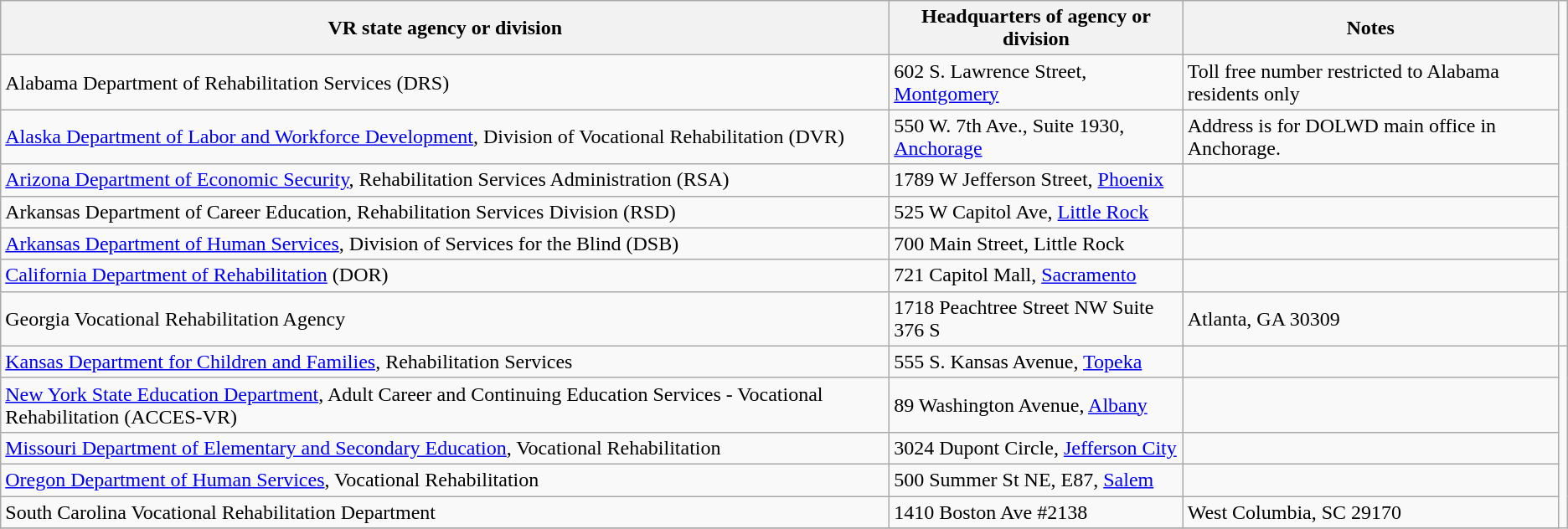<table class="wikitable sortable">
<tr>
<th>VR state agency or division</th>
<th>Headquarters of agency or division</th>
<th class="unsortable">Notes</th>
</tr>
<tr>
<td>Alabama Department of Rehabilitation Services (DRS)</td>
<td>602 S. Lawrence Street,  <a href='#'>Montgomery</a></td>
<td>Toll free number restricted to Alabama residents only</td>
</tr>
<tr>
<td><a href='#'>Alaska Department of Labor and Workforce Development</a>, Division of Vocational Rehabilitation (DVR)</td>
<td>550 W. 7th Ave., Suite 1930, <a href='#'>Anchorage</a></td>
<td>Address is for DOLWD main office in Anchorage.</td>
</tr>
<tr>
<td><a href='#'>Arizona Department of Economic Security</a>, Rehabilitation Services Administration (RSA)</td>
<td>1789 W Jefferson Street, <a href='#'>Phoenix</a></td>
<td></td>
</tr>
<tr>
<td>Arkansas Department of Career Education, Rehabilitation Services Division (RSD)</td>
<td>525 W Capitol Ave, <a href='#'>Little Rock</a></td>
<td></td>
</tr>
<tr>
<td><a href='#'>Arkansas Department of Human Services</a>, Division of Services for the Blind (DSB)</td>
<td>700 Main Street, Little Rock</td>
<td></td>
</tr>
<tr>
<td><a href='#'>California Department of Rehabilitation</a> (DOR)</td>
<td>721 Capitol Mall, <a href='#'>Sacramento</a></td>
<td></td>
</tr>
<tr>
<td>Georgia Vocational Rehabilitation Agency</td>
<td>1718 Peachtree Street NW Suite 376 S</td>
<td>Atlanta, GA 30309</td>
<td></td>
</tr>
<tr>
<td><a href='#'>Kansas Department for Children and Families</a>, Rehabilitation Services</td>
<td>555 S. Kansas Avenue, <a href='#'>Topeka</a></td>
<td></td>
</tr>
<tr>
<td><a href='#'>New York State Education Department</a>, Adult Career and Continuing Education Services - Vocational Rehabilitation (ACCES-VR)</td>
<td>89 Washington Avenue, <a href='#'>Albany</a></td>
<td></td>
</tr>
<tr>
<td><a href='#'>Missouri Department of Elementary and Secondary Education</a>, Vocational Rehabilitation</td>
<td>3024 Dupont Circle, <a href='#'>Jefferson City</a></td>
<td></td>
</tr>
<tr>
<td><a href='#'>Oregon Department of Human Services</a>, Vocational Rehabilitation</td>
<td>500 Summer St NE, E87, <a href='#'>Salem</a></td>
<td></td>
</tr>
<tr>
<td>South Carolina Vocational Rehabilitation Department</td>
<td>1410 Boston Ave #2138</td>
<td>West Columbia, SC 29170</td>
</tr>
<tr>
</tr>
</table>
